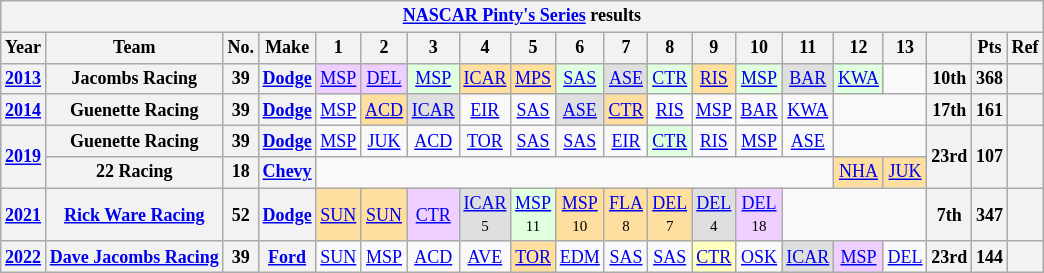<table class="wikitable" style="text-align:center; font-size:75%">
<tr>
<th colspan="20"><a href='#'>NASCAR Pinty's Series</a> results</th>
</tr>
<tr>
<th>Year</th>
<th>Team</th>
<th>No.</th>
<th>Make</th>
<th>1</th>
<th>2</th>
<th>3</th>
<th>4</th>
<th>5</th>
<th>6</th>
<th>7</th>
<th>8</th>
<th>9</th>
<th>10</th>
<th>11</th>
<th>12</th>
<th>13</th>
<th></th>
<th>Pts</th>
<th>Ref</th>
</tr>
<tr>
<th><a href='#'>2013</a></th>
<th>Jacombs Racing</th>
<th>39</th>
<th><a href='#'>Dodge</a></th>
<td style="background-color:#EFCFFF"><a href='#'>MSP</a><br></td>
<td style="background-color:#EFCFFF"><a href='#'>DEL</a><br></td>
<td style="background-color:#DFFFDF"><a href='#'>MSP</a><br></td>
<td style="background-color:#FFDF9F"><a href='#'>ICAR</a><br></td>
<td style="background-color:#FFDF9F"><a href='#'>MPS</a><br></td>
<td style="background-color:#DFFFDF"><a href='#'>SAS</a><br></td>
<td style="background-color:#DFDFDF"><a href='#'>ASE</a><br></td>
<td style="background-color:#DFFFDF"><a href='#'>CTR</a><br></td>
<td style="background-color:#FFDF9F"><a href='#'>RIS</a><br></td>
<td style="background-color:#DFFFDF"><a href='#'>MSP</a><br></td>
<td style="background-color:#DFDFDF"><a href='#'>BAR</a><br></td>
<td style="background-color:#DFFFDF"><a href='#'>KWA</a><br></td>
<td></td>
<th>10th</th>
<th>368</th>
<th></th>
</tr>
<tr>
<th><a href='#'>2014</a></th>
<th>Guenette Racing</th>
<th>39</th>
<th><a href='#'>Dodge</a></th>
<td><a href='#'>MSP</a></td>
<td style="background-color:#FFDF9F"><a href='#'>ACD</a><br></td>
<td style="background-color:#DFDFDF"><a href='#'>ICAR</a><br></td>
<td><a href='#'>EIR</a></td>
<td><a href='#'>SAS</a></td>
<td style="background-color:#DFDFDF"><a href='#'>ASE</a><br></td>
<td style="background-color:#FFDF9F"><a href='#'>CTR</a><br></td>
<td><a href='#'>RIS</a></td>
<td><a href='#'>MSP</a></td>
<td><a href='#'>BAR</a></td>
<td><a href='#'>KWA</a></td>
<td colspan=2></td>
<th>17th</th>
<th>161</th>
<th></th>
</tr>
<tr>
<th rowspan=2><a href='#'>2019</a></th>
<th>Guenette Racing</th>
<th>39</th>
<th><a href='#'>Dodge</a></th>
<td><a href='#'>MSP</a></td>
<td><a href='#'>JUK</a></td>
<td><a href='#'>ACD</a></td>
<td><a href='#'>TOR</a></td>
<td><a href='#'>SAS</a></td>
<td><a href='#'>SAS</a></td>
<td><a href='#'>EIR</a></td>
<td style="background-color:#DFFFDF"><a href='#'>CTR</a><br></td>
<td><a href='#'>RIS</a></td>
<td><a href='#'>MSP</a></td>
<td><a href='#'>ASE</a></td>
<td colspan=2></td>
<th rowspan=2>23rd</th>
<th rowspan=2>107</th>
<th rowspan=2></th>
</tr>
<tr>
<th>22 Racing</th>
<th>18</th>
<th><a href='#'>Chevy</a></th>
<td colspan=11></td>
<td style="background-color:#FFDF9F"><a href='#'>NHA</a><br></td>
<td style="background-color:#FFDF9F"><a href='#'>JUK</a><br></td>
</tr>
<tr>
<th><a href='#'>2021</a></th>
<th><a href='#'>Rick Ware Racing</a></th>
<th>52</th>
<th><a href='#'>Dodge</a></th>
<td style="background:#FFDF9F;"><a href='#'>SUN</a><br></td>
<td style="background:#FFDF9F;"><a href='#'>SUN</a><br></td>
<td style="background:#EFCFFF;"><a href='#'>CTR</a><br></td>
<td style="background:#DFDFDF;"><a href='#'>ICAR</a><br><small>5</small></td>
<td style="background:#DFFFDF;"><a href='#'>MSP</a><br><small>11</small></td>
<td style="background:#FFDF9F;"><a href='#'>MSP</a><br><small>10</small></td>
<td style="background:#FFDF9F;"><a href='#'>FLA</a><br><small>8</small></td>
<td style="background:#FFDF9F;"><a href='#'>DEL</a><br><small>7</small></td>
<td style="background:#DFDFDF;"><a href='#'>DEL</a><br><small>4</small></td>
<td style="background:#EFCFFF;"><a href='#'>DEL</a><br><small>18</small></td>
<td colspan=3></td>
<th>7th</th>
<th>347</th>
<th></th>
</tr>
<tr>
<th><a href='#'>2022</a></th>
<th><a href='#'>Dave Jacombs Racing</a></th>
<th>39</th>
<th><a href='#'>Ford</a></th>
<td><a href='#'>SUN</a></td>
<td><a href='#'>MSP</a></td>
<td><a href='#'>ACD</a></td>
<td><a href='#'>AVE</a></td>
<td style="background:#FFDF9F;"><a href='#'>TOR</a><br></td>
<td><a href='#'>EDM</a></td>
<td><a href='#'>SAS</a></td>
<td><a href='#'>SAS</a></td>
<td style="background:#FFFFBF;"><a href='#'>CTR</a><br></td>
<td><a href='#'>OSK</a></td>
<td style="background:#DFDFDF;"><a href='#'>ICAR</a><br></td>
<td style="background:#EFCFFF;"><a href='#'>MSP</a><br></td>
<td><a href='#'>DEL</a></td>
<th>23rd</th>
<th>144</th>
<th></th>
</tr>
</table>
